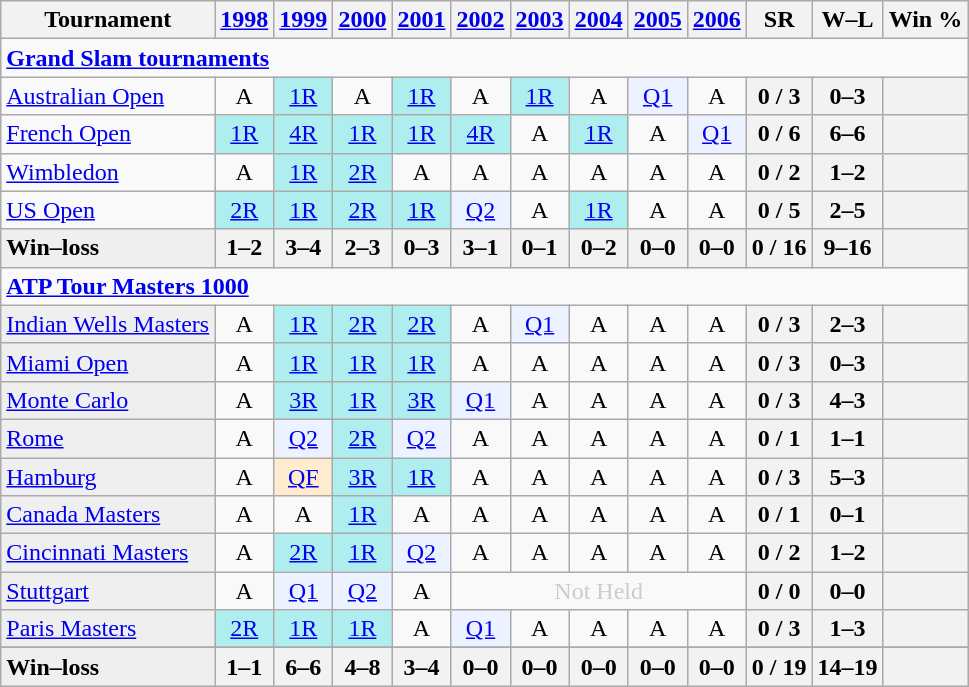<table class=wikitable style=text-align:center>
<tr>
<th>Tournament</th>
<th><a href='#'>1998</a></th>
<th><a href='#'>1999</a></th>
<th><a href='#'>2000</a></th>
<th><a href='#'>2001</a></th>
<th><a href='#'>2002</a></th>
<th><a href='#'>2003</a></th>
<th><a href='#'>2004</a></th>
<th><a href='#'>2005</a></th>
<th><a href='#'>2006</a></th>
<th>SR</th>
<th>W–L</th>
<th>Win %</th>
</tr>
<tr>
<td colspan=25 style=text-align:left><a href='#'><strong>Grand Slam tournaments</strong></a></td>
</tr>
<tr>
<td align=left><a href='#'>Australian Open</a></td>
<td>A</td>
<td bgcolor=afeeee><a href='#'>1R</a></td>
<td>A</td>
<td bgcolor=afeeee><a href='#'>1R</a></td>
<td>A</td>
<td bgcolor=afeeee><a href='#'>1R</a></td>
<td>A</td>
<td bgcolor=ecf2ff><a href='#'>Q1</a></td>
<td>A</td>
<th>0 / 3</th>
<th>0–3</th>
<th></th>
</tr>
<tr>
<td align=left><a href='#'>French Open</a></td>
<td bgcolor=afeeee><a href='#'>1R</a></td>
<td bgcolor=afeeee><a href='#'>4R</a></td>
<td bgcolor=afeeee><a href='#'>1R</a></td>
<td bgcolor=afeeee><a href='#'>1R</a></td>
<td bgcolor=afeeee><a href='#'>4R</a></td>
<td>A</td>
<td bgcolor=afeeee><a href='#'>1R</a></td>
<td>A</td>
<td bgcolor=ecf2ff><a href='#'>Q1</a></td>
<th>0 / 6</th>
<th>6–6</th>
<th></th>
</tr>
<tr>
<td align=left><a href='#'>Wimbledon</a></td>
<td>A</td>
<td bgcolor=afeeee><a href='#'>1R</a></td>
<td bgcolor=afeeee><a href='#'>2R</a></td>
<td>A</td>
<td>A</td>
<td>A</td>
<td>A</td>
<td>A</td>
<td>A</td>
<th>0 / 2</th>
<th>1–2</th>
<th></th>
</tr>
<tr>
<td align=left><a href='#'>US Open</a></td>
<td bgcolor=afeeee><a href='#'>2R</a></td>
<td bgcolor=afeeee><a href='#'>1R</a></td>
<td bgcolor=afeeee><a href='#'>2R</a></td>
<td bgcolor=afeeee><a href='#'>1R</a></td>
<td bgcolor=ecf2ff><a href='#'>Q2</a></td>
<td>A</td>
<td bgcolor=afeeee><a href='#'>1R</a></td>
<td>A</td>
<td>A</td>
<th>0 / 5</th>
<th>2–5</th>
<th></th>
</tr>
<tr style=font-weight:bold;background:#efefef>
<td style=text-align:left>Win–loss</td>
<th>1–2</th>
<th>3–4</th>
<th>2–3</th>
<th>0–3</th>
<th>3–1</th>
<th>0–1</th>
<th>0–2</th>
<th>0–0</th>
<th>0–0</th>
<th>0 / 16</th>
<th>9–16</th>
<th></th>
</tr>
<tr>
<td colspan=25 style=text-align:left><strong><a href='#'>ATP Tour Masters 1000</a></strong></td>
</tr>
<tr>
<td bgcolor=efefef align=left><a href='#'>Indian Wells Masters</a></td>
<td>A</td>
<td bgcolor=afeeee><a href='#'>1R</a></td>
<td bgcolor=afeeee><a href='#'>2R</a></td>
<td bgcolor=afeeee><a href='#'>2R</a></td>
<td>A</td>
<td bgcolor=ecf2ff><a href='#'>Q1</a></td>
<td>A</td>
<td>A</td>
<td>A</td>
<th>0 / 3</th>
<th>2–3</th>
<th></th>
</tr>
<tr>
<td bgcolor=efefef align=left><a href='#'>Miami Open</a></td>
<td>A</td>
<td bgcolor=afeeee><a href='#'>1R</a></td>
<td bgcolor=afeeee><a href='#'>1R</a></td>
<td bgcolor=afeeee><a href='#'>1R</a></td>
<td>A</td>
<td>A</td>
<td>A</td>
<td>A</td>
<td>A</td>
<th>0 / 3</th>
<th>0–3</th>
<th></th>
</tr>
<tr>
<td bgcolor=efefef align=left><a href='#'>Monte Carlo</a></td>
<td>A</td>
<td bgcolor=afeeee><a href='#'>3R</a></td>
<td bgcolor=afeeee><a href='#'>1R</a></td>
<td bgcolor=afeeee><a href='#'>3R</a></td>
<td bgcolor=ecf2ff><a href='#'>Q1</a></td>
<td>A</td>
<td>A</td>
<td>A</td>
<td>A</td>
<th>0 / 3</th>
<th>4–3</th>
<th></th>
</tr>
<tr>
<td bgcolor=efefef align=left><a href='#'>Rome</a></td>
<td>A</td>
<td bgcolor=ecf2ff><a href='#'>Q2</a></td>
<td bgcolor=afeeee><a href='#'>2R</a></td>
<td bgcolor=ecf2ff><a href='#'>Q2</a></td>
<td>A</td>
<td>A</td>
<td>A</td>
<td>A</td>
<td>A</td>
<th>0 / 1</th>
<th>1–1</th>
<th></th>
</tr>
<tr>
<td bgcolor=efefef align=left><a href='#'>Hamburg</a></td>
<td>A</td>
<td bgcolor=ffebcd><a href='#'>QF</a></td>
<td bgcolor=afeeee><a href='#'>3R</a></td>
<td bgcolor=afeeee><a href='#'>1R</a></td>
<td>A</td>
<td>A</td>
<td>A</td>
<td>A</td>
<td>A</td>
<th>0 / 3</th>
<th>5–3</th>
<th></th>
</tr>
<tr>
<td bgcolor=efefef align=left><a href='#'>Canada Masters</a></td>
<td>A</td>
<td>A</td>
<td bgcolor=afeeee><a href='#'>1R</a></td>
<td>A</td>
<td>A</td>
<td>A</td>
<td>A</td>
<td>A</td>
<td>A</td>
<th>0 / 1</th>
<th>0–1</th>
<th></th>
</tr>
<tr>
<td bgcolor=efefef align=left><a href='#'>Cincinnati Masters</a></td>
<td>A</td>
<td bgcolor=afeeee><a href='#'>2R</a></td>
<td bgcolor=afeeee><a href='#'>1R</a></td>
<td bgcolor=ecf2ff><a href='#'>Q2</a></td>
<td>A</td>
<td>A</td>
<td>A</td>
<td>A</td>
<td>A</td>
<th>0 / 2</th>
<th>1–2</th>
<th></th>
</tr>
<tr>
<td bgcolor=efefef align=left><a href='#'>Stuttgart</a></td>
<td>A</td>
<td bgcolor=ecf2ff><a href='#'>Q1</a></td>
<td bgcolor=ecf2ff><a href='#'>Q2</a></td>
<td>A</td>
<td align="center" colspan="5" style="color:#cccccc;">Not Held</td>
<th>0 / 0</th>
<th>0–0</th>
<th></th>
</tr>
<tr>
<td bgcolor=efefef align=left><a href='#'>Paris Masters</a></td>
<td bgcolor=afeeee><a href='#'>2R</a></td>
<td bgcolor=afeeee><a href='#'>1R</a></td>
<td bgcolor=afeeee><a href='#'>1R</a></td>
<td>A</td>
<td bgcolor=ecf2ff><a href='#'>Q1</a></td>
<td>A</td>
<td>A</td>
<td>A</td>
<td>A</td>
<th>0 / 3</th>
<th>1–3</th>
<th></th>
</tr>
<tr>
</tr>
<tr style=font-weight:bold;background:#efefef>
<td style=text-align:left>Win–loss</td>
<th>1–1</th>
<th>6–6</th>
<th>4–8</th>
<th>3–4</th>
<th>0–0</th>
<th>0–0</th>
<th>0–0</th>
<th>0–0</th>
<th>0–0</th>
<th>0 / 19</th>
<th>14–19</th>
<th></th>
</tr>
</table>
